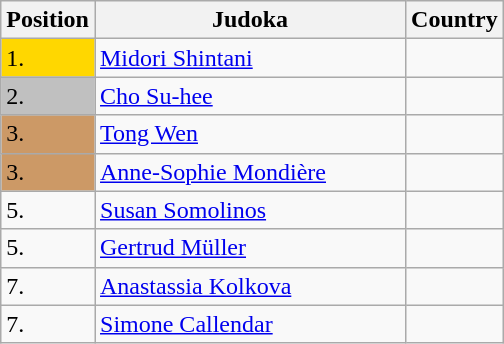<table class=wikitable>
<tr>
<th width=10>Position</th>
<th width=200>Judoka</th>
<th width=10>Country</th>
</tr>
<tr>
<td bgcolor=gold>1.</td>
<td><a href='#'>Midori Shintani</a></td>
<td></td>
</tr>
<tr>
<td bgcolor="silver">2.</td>
<td><a href='#'>Cho Su-hee</a></td>
<td></td>
</tr>
<tr>
<td bgcolor="CC9966">3.</td>
<td><a href='#'>Tong Wen</a></td>
<td></td>
</tr>
<tr>
<td bgcolor="CC9966">3.</td>
<td><a href='#'>Anne-Sophie Mondière</a></td>
<td></td>
</tr>
<tr>
<td>5.</td>
<td><a href='#'>Susan Somolinos</a></td>
<td></td>
</tr>
<tr>
<td>5.</td>
<td><a href='#'>Gertrud Müller</a></td>
<td></td>
</tr>
<tr>
<td>7.</td>
<td><a href='#'>Anastassia Kolkova</a></td>
<td></td>
</tr>
<tr>
<td>7.</td>
<td><a href='#'>Simone Callendar</a></td>
<td></td>
</tr>
</table>
